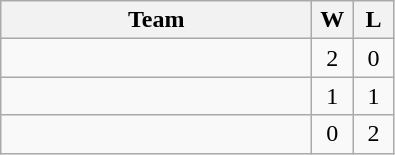<table class="wikitable" style="text-align:center">
<tr>
<th width=200>Team</th>
<th width=20>W</th>
<th width=20>L</th>
</tr>
<tr>
<td style="text-align:left;"></td>
<td>2</td>
<td>0</td>
</tr>
<tr>
<td style="text-align:left;"></td>
<td>1</td>
<td>1</td>
</tr>
<tr>
<td style="text-align:left;"></td>
<td>0</td>
<td>2</td>
</tr>
</table>
